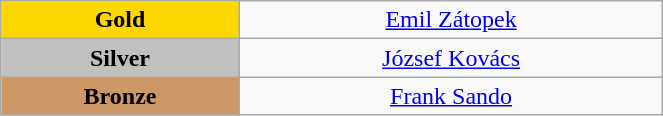<table class="wikitable" style="text-align:center; " width="35%">
<tr>
<td bgcolor="gold"><strong>Gold</strong></td>
<td><a href='#'>Emil Zátopek</a><br>  <small><em></em></small></td>
</tr>
<tr>
<td bgcolor="silver"><strong>Silver</strong></td>
<td><a href='#'>József Kovács</a><br>  <small><em></em></small></td>
</tr>
<tr>
<td bgcolor="CC9966"><strong>Bronze</strong></td>
<td><a href='#'>Frank Sando</a><br>  <small><em></em></small></td>
</tr>
</table>
